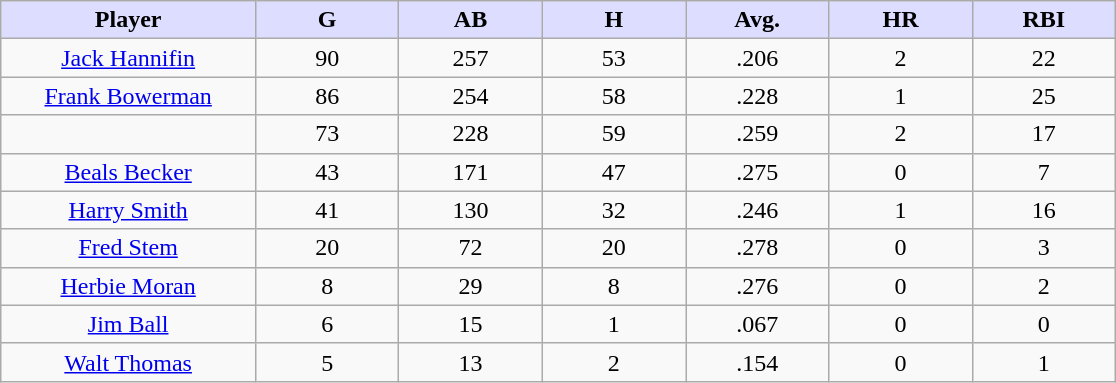<table class="wikitable sortable">
<tr>
<th style="background:#ddf; width:16%;">Player</th>
<th style="background:#ddf; width:9%;">G</th>
<th style="background:#ddf; width:9%;">AB</th>
<th style="background:#ddf; width:9%;">H</th>
<th style="background:#ddf; width:9%;">Avg.</th>
<th style="background:#ddf; width:9%;">HR</th>
<th style="background:#ddf; width:9%;">RBI</th>
</tr>
<tr style="text-align:center;">
<td><a href='#'>Jack Hannifin</a></td>
<td>90</td>
<td>257</td>
<td>53</td>
<td>.206</td>
<td>2</td>
<td>22</td>
</tr>
<tr align="center">
<td><a href='#'>Frank Bowerman</a></td>
<td>86</td>
<td>254</td>
<td>58</td>
<td>.228</td>
<td>1</td>
<td>25</td>
</tr>
<tr align="center">
<td></td>
<td>73</td>
<td>228</td>
<td>59</td>
<td>.259</td>
<td>2</td>
<td>17</td>
</tr>
<tr align="center">
<td><a href='#'>Beals Becker</a></td>
<td>43</td>
<td>171</td>
<td>47</td>
<td>.275</td>
<td>0</td>
<td>7</td>
</tr>
<tr align="center">
<td><a href='#'>Harry Smith</a></td>
<td>41</td>
<td>130</td>
<td>32</td>
<td>.246</td>
<td>1</td>
<td>16</td>
</tr>
<tr align="center">
<td><a href='#'>Fred Stem</a></td>
<td>20</td>
<td>72</td>
<td>20</td>
<td>.278</td>
<td>0</td>
<td>3</td>
</tr>
<tr align="center">
<td><a href='#'>Herbie Moran</a></td>
<td>8</td>
<td>29</td>
<td>8</td>
<td>.276</td>
<td>0</td>
<td>2</td>
</tr>
<tr align="center">
<td><a href='#'>Jim Ball</a></td>
<td>6</td>
<td>15</td>
<td>1</td>
<td>.067</td>
<td>0</td>
<td>0</td>
</tr>
<tr align="center">
<td><a href='#'>Walt Thomas</a></td>
<td>5</td>
<td>13</td>
<td>2</td>
<td>.154</td>
<td>0</td>
<td>1</td>
</tr>
</table>
